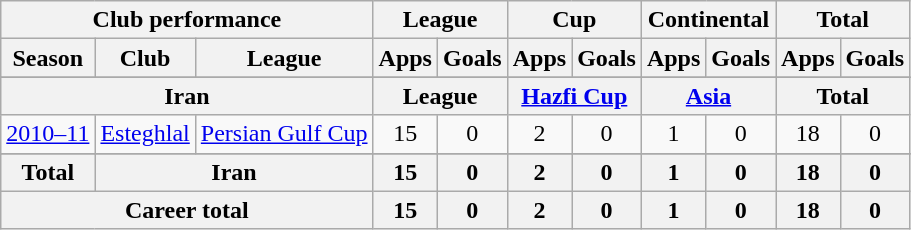<table class="wikitable" style="text-align:center">
<tr>
<th colspan=3>Club performance</th>
<th colspan=2>League</th>
<th colspan=2>Cup</th>
<th colspan=2>Continental</th>
<th colspan=2>Total</th>
</tr>
<tr>
<th>Season</th>
<th>Club</th>
<th>League</th>
<th>Apps</th>
<th>Goals</th>
<th>Apps</th>
<th>Goals</th>
<th>Apps</th>
<th>Goals</th>
<th>Apps</th>
<th>Goals</th>
</tr>
<tr>
</tr>
<tr>
<th colspan=3>Iran</th>
<th colspan=2>League</th>
<th colspan=2><a href='#'>Hazfi Cup</a></th>
<th colspan=2><a href='#'>Asia</a></th>
<th colspan=2>Total</th>
</tr>
<tr>
<td><a href='#'>2010–11</a></td>
<td rowspan="1"><a href='#'>Esteghlal</a></td>
<td rowspan="1"><a href='#'>Persian Gulf Cup</a></td>
<td>15</td>
<td>0</td>
<td>2</td>
<td>0</td>
<td>1</td>
<td>0</td>
<td>18</td>
<td>0</td>
</tr>
<tr>
</tr>
<tr>
<th rowspan=1>Total</th>
<th colspan=2>Iran</th>
<th>15</th>
<th>0</th>
<th>2</th>
<th>0</th>
<th>1</th>
<th>0</th>
<th>18</th>
<th>0</th>
</tr>
<tr>
<th colspan=3>Career total</th>
<th>15</th>
<th>0</th>
<th>2</th>
<th>0</th>
<th>1</th>
<th>0</th>
<th>18</th>
<th>0</th>
</tr>
</table>
